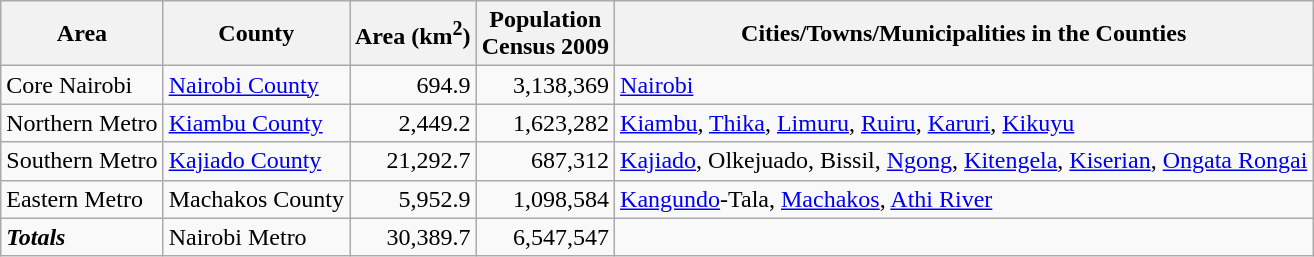<table class="sortable wikitable">
<tr>
<th>Area</th>
<th>County</th>
<th>Area (km<sup>2</sup>)</th>
<th>Population<br>Census 2009</th>
<th>Cities/Towns/Municipalities in the Counties</th>
</tr>
<tr>
<td>Core Nairobi</td>
<td><a href='#'>Nairobi County</a></td>
<td align="right">694.9</td>
<td align="right">3,138,369</td>
<td><a href='#'>Nairobi</a></td>
</tr>
<tr>
<td>Northern Metro</td>
<td><a href='#'>Kiambu County</a></td>
<td align="right">2,449.2</td>
<td align="right">1,623,282</td>
<td><a href='#'>Kiambu</a>, <a href='#'>Thika</a>, <a href='#'>Limuru</a>, <a href='#'>Ruiru</a>, <a href='#'>Karuri</a>, <a href='#'>Kikuyu</a></td>
</tr>
<tr>
<td>Southern Metro</td>
<td><a href='#'>Kajiado County</a></td>
<td align="right">21,292.7</td>
<td align="right">687,312</td>
<td><a href='#'>Kajiado</a>, Olkejuado, Bissil, <a href='#'>Ngong</a>, <a href='#'>Kitengela</a>, <a href='#'>Kiserian</a>, <a href='#'>Ongata Rongai</a></td>
</tr>
<tr>
<td>Eastern Metro</td>
<td>Machakos County</td>
<td align="right">5,952.9</td>
<td align="right">1,098,584</td>
<td><a href='#'>Kangundo</a>-Tala, <a href='#'>Machakos</a>, <a href='#'>Athi River</a></td>
</tr>
<tr>
<td><strong><em>Totals</em></strong></td>
<td>Nairobi Metro</td>
<td align="right">30,389.7</td>
<td align="right">6,547,547</td>
<td></td>
</tr>
</table>
